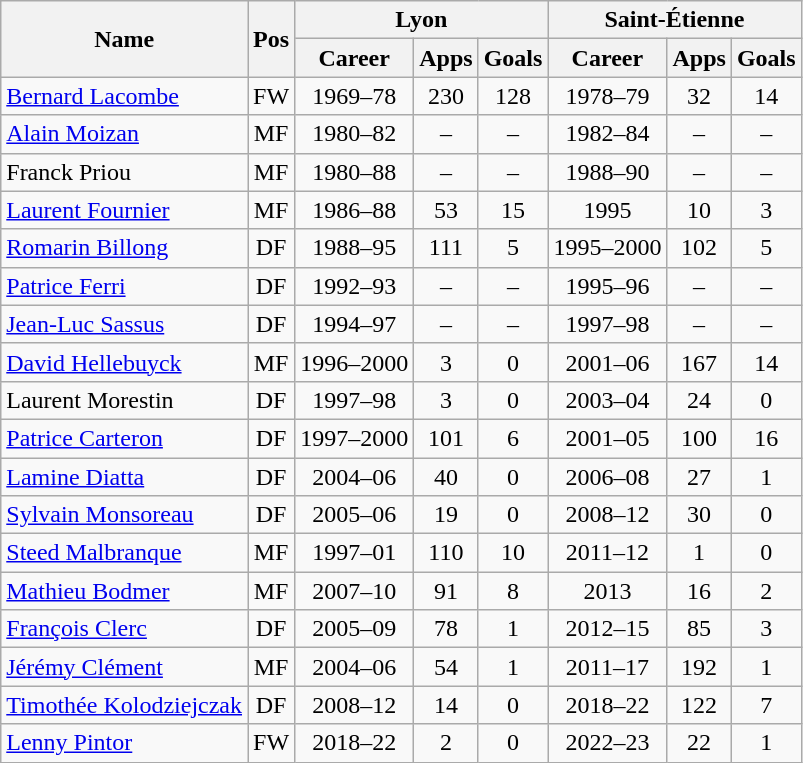<table class="wikitable" style="text-align: center">
<tr>
<th rowspan=2>Name</th>
<th rowspan=2>Pos</th>
<th colspan=3>Lyon</th>
<th colspan=3>Saint-Étienne</th>
</tr>
<tr>
<th>Career</th>
<th>Apps</th>
<th>Goals</th>
<th>Career</th>
<th>Apps</th>
<th>Goals</th>
</tr>
<tr>
<td align=left> <a href='#'>Bernard Lacombe</a></td>
<td>FW</td>
<td>1969–78</td>
<td>230</td>
<td>128</td>
<td>1978–79</td>
<td>32</td>
<td>14</td>
</tr>
<tr>
<td align=left> <a href='#'>Alain Moizan</a></td>
<td>MF</td>
<td>1980–82</td>
<td>–</td>
<td>–</td>
<td>1982–84</td>
<td>–</td>
<td>–</td>
</tr>
<tr>
<td align=left> Franck Priou</td>
<td>MF</td>
<td>1980–88</td>
<td>–</td>
<td>–</td>
<td>1988–90</td>
<td>–</td>
<td>–</td>
</tr>
<tr>
<td align=left> <a href='#'>Laurent Fournier</a></td>
<td>MF</td>
<td>1986–88</td>
<td>53</td>
<td>15</td>
<td>1995</td>
<td>10</td>
<td>3</td>
</tr>
<tr>
<td align=left> <a href='#'>Romarin Billong</a></td>
<td>DF</td>
<td>1988–95</td>
<td>111</td>
<td>5</td>
<td>1995–2000</td>
<td>102</td>
<td>5</td>
</tr>
<tr>
<td align=left> <a href='#'>Patrice Ferri</a></td>
<td>DF</td>
<td>1992–93</td>
<td>–</td>
<td>–</td>
<td>1995–96</td>
<td>–</td>
<td>–</td>
</tr>
<tr>
<td align=left> <a href='#'>Jean-Luc Sassus</a></td>
<td>DF</td>
<td>1994–97</td>
<td>–</td>
<td>–</td>
<td>1997–98</td>
<td>–</td>
<td>–</td>
</tr>
<tr>
<td align=left> <a href='#'>David Hellebuyck</a></td>
<td>MF</td>
<td>1996–2000</td>
<td>3</td>
<td>0</td>
<td>2001–06</td>
<td>167</td>
<td>14</td>
</tr>
<tr>
<td align=left> Laurent Morestin</td>
<td>DF</td>
<td>1997–98</td>
<td>3</td>
<td>0</td>
<td>2003–04</td>
<td>24</td>
<td>0</td>
</tr>
<tr>
<td align=left> <a href='#'>Patrice Carteron</a></td>
<td>DF</td>
<td>1997–2000</td>
<td>101</td>
<td>6</td>
<td>2001–05</td>
<td>100</td>
<td>16</td>
</tr>
<tr>
<td align=left> <a href='#'>Lamine Diatta</a></td>
<td>DF</td>
<td>2004–06</td>
<td>40</td>
<td>0</td>
<td>2006–08</td>
<td>27</td>
<td>1</td>
</tr>
<tr>
<td align=left> <a href='#'>Sylvain Monsoreau</a></td>
<td>DF</td>
<td>2005–06</td>
<td>19</td>
<td>0</td>
<td>2008–12</td>
<td>30</td>
<td>0</td>
</tr>
<tr>
<td align=left> <a href='#'>Steed Malbranque</a></td>
<td>MF</td>
<td>1997–01</td>
<td>110</td>
<td>10</td>
<td>2011–12</td>
<td>1</td>
<td>0</td>
</tr>
<tr>
<td align=left> <a href='#'>Mathieu Bodmer</a></td>
<td>MF</td>
<td>2007–10</td>
<td>91</td>
<td>8</td>
<td>2013</td>
<td>16</td>
<td>2</td>
</tr>
<tr>
<td align=left> <a href='#'>François Clerc</a></td>
<td>DF</td>
<td>2005–09</td>
<td>78</td>
<td>1</td>
<td>2012–15</td>
<td>85</td>
<td>3</td>
</tr>
<tr>
<td align=left> <a href='#'>Jérémy Clément</a></td>
<td>MF</td>
<td>2004–06</td>
<td>54</td>
<td>1</td>
<td>2011–17</td>
<td>192</td>
<td>1</td>
</tr>
<tr>
<td align=left> <a href='#'>Timothée Kolodziejczak</a></td>
<td>DF</td>
<td>2008–12</td>
<td>14</td>
<td>0</td>
<td>2018–22</td>
<td>122</td>
<td>7</td>
</tr>
<tr>
<td align=left> <a href='#'>Lenny Pintor</a></td>
<td>FW</td>
<td>2018–22</td>
<td>2</td>
<td>0</td>
<td>2022–23</td>
<td>22</td>
<td>1</td>
</tr>
</table>
